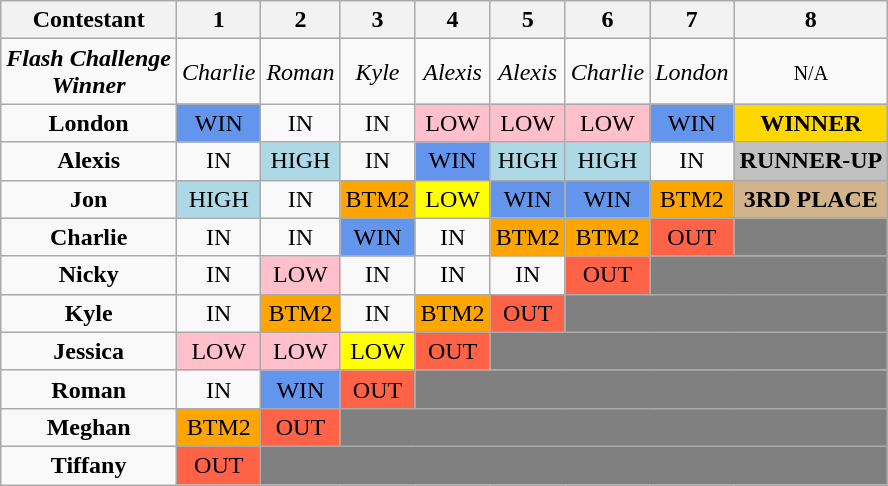<table class="wikitable"  style="text-align:center;">
<tr>
<th>Contestant</th>
<th>1</th>
<th>2</th>
<th>3</th>
<th>4</th>
<th>5</th>
<th>6</th>
<th>7</th>
<th>8</th>
</tr>
<tr>
<td><strong><em>Flash Challenge</em></strong><br><strong><em>Winner </em></strong></td>
<td><em>Charlie</em></td>
<td><em>Roman</em></td>
<td><em>Kyle</em></td>
<td><em>Alexis</em></td>
<td><em>Alexis</em></td>
<td><em>Charlie</em></td>
<td><em>London</em></td>
<td><span><small>N/A</small></span></td>
</tr>
<tr align=center>
<td><strong>London</strong></td>
<td bgcolor="cornflowerblue">WIN</td>
<td>IN</td>
<td>IN</td>
<td bgcolor="pink">LOW</td>
<td bgcolor="pink">LOW</td>
<td bgcolor="pink">LOW</td>
<td bgcolor="cornflowerblue">WIN</td>
<td bgcolor="gold"><strong>WINNER</strong></td>
</tr>
<tr align=center>
<td><strong>Alexis</strong></td>
<td>IN</td>
<td bgcolor="lightblue">HIGH</td>
<td>IN</td>
<td bgcolor="cornflowerblue">WIN</td>
<td bgcolor="lightblue">HIGH</td>
<td bgcolor="lightblue">HIGH</td>
<td>IN</td>
<td bgcolor="silver"><strong>RUNNER-UP</strong></td>
</tr>
<tr align=center>
<td><strong>Jon</strong></td>
<td bgcolor="lightblue">HIGH</td>
<td>IN</td>
<td bgcolor="orange">BTM2</td>
<td bgcolor="yellow">LOW</td>
<td bgcolor="cornflowerblue">WIN</td>
<td bgcolor="cornflowerblue">WIN</td>
<td bgcolor="orange">BTM2</td>
<td bgcolor="tan"><strong>3RD PLACE</strong></td>
</tr>
<tr align=center>
<td><strong>Charlie</strong></td>
<td>IN</td>
<td>IN</td>
<td bgcolor="cornflowerblue">WIN</td>
<td>IN</td>
<td bgcolor="orange">BTM2</td>
<td bgcolor="orange">BTM2</td>
<td bgcolor="tomato">OUT</td>
<td colspan="1" bgcolor="gray"></td>
</tr>
<tr>
<td><strong>Nicky</strong></td>
<td>IN</td>
<td bgcolor="pink">LOW</td>
<td>IN</td>
<td>IN</td>
<td>IN</td>
<td bgcolor="tomato">OUT</td>
<td colspan="2" bgcolor="gray"></td>
</tr>
<tr>
<td><strong>Kyle</strong></td>
<td>IN</td>
<td bgcolor="orange">BTM2</td>
<td>IN</td>
<td bgcolor="orange">BTM2</td>
<td bgcolor="tomato">OUT</td>
<td colspan="3" bgcolor="gray"></td>
</tr>
<tr>
<td><strong>Jessica</strong></td>
<td bgcolor="pink">LOW</td>
<td bgcolor="pink">LOW</td>
<td bgcolor="yellow">LOW</td>
<td bgcolor="tomato">OUT</td>
<td colspan="4" bgcolor="gray"></td>
</tr>
<tr>
<td><strong>Roman</strong></td>
<td>IN</td>
<td bgcolor="cornflowerblue">WIN</td>
<td bgcolor="tomato">OUT</td>
<td colspan="5" bgcolor="gray"></td>
</tr>
<tr>
<td><strong>Meghan</strong></td>
<td bgcolor="orange">BTM2</td>
<td bgcolor="tomato">OUT</td>
<td colspan="6" bgcolor="gray"></td>
</tr>
<tr>
<td><strong>Tiffany</strong></td>
<td bgcolor="tomato">OUT</td>
<td colspan="7" bgcolor="gray"></td>
</tr>
</table>
